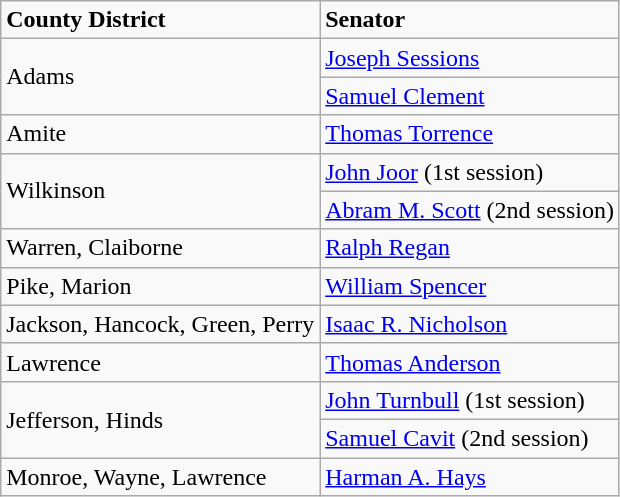<table class="wikitable">
<tr>
<td><strong>County District</strong></td>
<td><strong>Senator</strong></td>
</tr>
<tr>
<td colspan="1" rowspan="2">Adams</td>
<td rowspan="1"><a href='#'>Joseph Sessions</a></td>
</tr>
<tr>
<td rowspan="1"><a href='#'>Samuel Clement</a></td>
</tr>
<tr>
<td>Amite</td>
<td rowspan="1"><a href='#'>Thomas Torrence</a></td>
</tr>
<tr>
<td rowspan="2">Wilkinson</td>
<td><a href='#'>John Joor</a> (1st session)</td>
</tr>
<tr>
<td><a href='#'>Abram M. Scott</a> (2nd session)</td>
</tr>
<tr>
<td>Warren, Claiborne</td>
<td rowspan="1"><a href='#'>Ralph Regan</a></td>
</tr>
<tr>
<td>Pike, Marion</td>
<td rowspan="1"><a href='#'>William Spencer</a></td>
</tr>
<tr>
<td>Jackson, Hancock, Green, Perry</td>
<td rowspan="1"><a href='#'>Isaac R. Nicholson</a></td>
</tr>
<tr>
<td>Lawrence</td>
<td rowspan="1"><a href='#'>Thomas Anderson</a></td>
</tr>
<tr>
<td rowspan="2">Jefferson, Hinds</td>
<td><a href='#'>John Turnbull</a> (1st session)</td>
</tr>
<tr>
<td><a href='#'>Samuel Cavit</a> (2nd session)</td>
</tr>
<tr>
<td>Monroe, Wayne, Lawrence</td>
<td rowspan="1"><a href='#'>Harman A. Hays</a></td>
</tr>
</table>
